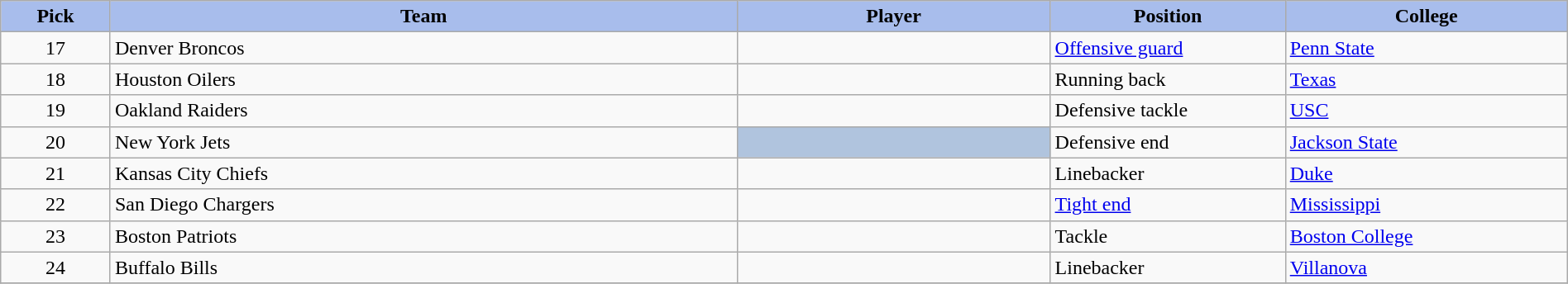<table class="wikitable sortable sortable" style="width: 100%">
<tr>
<th style="background:#A8BDEC;" width=7%>Pick</th>
<th style="background:#A8BDEC;" width=40%>Team</th>
<th style="background:#A8BDEC;" width=20%>Player</th>
<th style="background:#A8BDEC;" width=15%>Position</th>
<th style="background:#A8BDEC;" width=20%>College</th>
</tr>
<tr>
<td align=center>17</td>
<td>Denver Broncos</td>
<td></td>
<td><a href='#'>Offensive guard</a></td>
<td><a href='#'>Penn State</a></td>
</tr>
<tr>
<td align=center>18</td>
<td>Houston Oilers</td>
<td></td>
<td>Running back</td>
<td><a href='#'>Texas</a></td>
</tr>
<tr>
<td align=center>19</td>
<td>Oakland Raiders</td>
<td></td>
<td>Defensive tackle</td>
<td><a href='#'>USC</a></td>
</tr>
<tr>
<td align=center>20</td>
<td>New York Jets</td>
<td bgcolor="lightsteelblue"></td>
<td>Defensive end</td>
<td><a href='#'>Jackson State</a></td>
</tr>
<tr>
<td align=center>21</td>
<td>Kansas City Chiefs</td>
<td></td>
<td>Linebacker</td>
<td><a href='#'>Duke</a></td>
</tr>
<tr>
<td align=center>22</td>
<td>San Diego Chargers</td>
<td></td>
<td><a href='#'>Tight end</a></td>
<td><a href='#'>Mississippi</a></td>
</tr>
<tr>
<td align=center>23</td>
<td>Boston Patriots</td>
<td></td>
<td>Tackle</td>
<td><a href='#'>Boston College</a></td>
</tr>
<tr>
<td align=center>24</td>
<td>Buffalo Bills</td>
<td></td>
<td>Linebacker</td>
<td><a href='#'>Villanova</a></td>
</tr>
<tr>
</tr>
</table>
